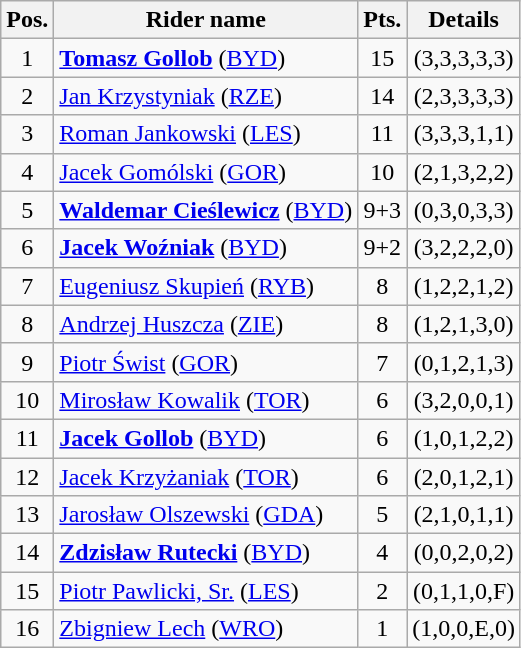<table class=wikitable>
<tr>
<th>Pos.</th>
<th>Rider name</th>
<th>Pts.</th>
<th>Details</th>
</tr>
<tr align=center>
<td>1</td>
<td align=left><strong><a href='#'>Tomasz Gollob</a></strong> (<a href='#'>BYD</a>)</td>
<td>15</td>
<td>(3,3,3,3,3)</td>
</tr>
<tr align=center>
<td>2</td>
<td align=left><a href='#'>Jan Krzystyniak</a> (<a href='#'>RZE</a>)</td>
<td>14</td>
<td>(2,3,3,3,3)</td>
</tr>
<tr align=center>
<td>3</td>
<td align=left><a href='#'>Roman Jankowski</a> (<a href='#'>LES</a>)</td>
<td>11</td>
<td>(3,3,3,1,1)</td>
</tr>
<tr align=center>
<td>4</td>
<td align=left><a href='#'>Jacek Gomólski</a> (<a href='#'>GOR</a>)</td>
<td>10</td>
<td>(2,1,3,2,2)</td>
</tr>
<tr align=center>
<td>5</td>
<td align=left><strong><a href='#'>Waldemar Cieślewicz</a></strong> (<a href='#'>BYD</a>)</td>
<td>9+3</td>
<td>(0,3,0,3,3)</td>
</tr>
<tr align=center>
<td>6</td>
<td align=left><strong><a href='#'>Jacek Woźniak</a></strong> (<a href='#'>BYD</a>)</td>
<td>9+2</td>
<td>(3,2,2,2,0)</td>
</tr>
<tr align=center>
<td>7</td>
<td align=left><a href='#'>Eugeniusz Skupień</a> (<a href='#'>RYB</a>)</td>
<td>8</td>
<td>(1,2,2,1,2)</td>
</tr>
<tr align=center>
<td>8</td>
<td align=left><a href='#'>Andrzej Huszcza</a> (<a href='#'>ZIE</a>)</td>
<td>8</td>
<td>(1,2,1,3,0)</td>
</tr>
<tr align=center>
<td>9</td>
<td align=left><a href='#'>Piotr Świst</a> (<a href='#'>GOR</a>)</td>
<td>7</td>
<td>(0,1,2,1,3)</td>
</tr>
<tr align=center>
<td>10</td>
<td align=left><a href='#'>Mirosław Kowalik</a> (<a href='#'>TOR</a>)</td>
<td>6</td>
<td>(3,2,0,0,1)</td>
</tr>
<tr align=center>
<td>11</td>
<td align=left><strong><a href='#'>Jacek Gollob</a></strong> (<a href='#'>BYD</a>)</td>
<td>6</td>
<td>(1,0,1,2,2)</td>
</tr>
<tr align=center>
<td>12</td>
<td align=left><a href='#'>Jacek Krzyżaniak</a> (<a href='#'>TOR</a>)</td>
<td>6</td>
<td>(2,0,1,2,1)</td>
</tr>
<tr align=center>
<td>13</td>
<td align=left><a href='#'>Jarosław Olszewski</a> (<a href='#'>GDA</a>)</td>
<td>5</td>
<td>(2,1,0,1,1)</td>
</tr>
<tr align=center>
<td>14</td>
<td align=left><strong><a href='#'>Zdzisław Rutecki</a></strong> (<a href='#'>BYD</a>)</td>
<td>4</td>
<td>(0,0,2,0,2)</td>
</tr>
<tr align=center>
<td>15</td>
<td align=left><a href='#'>Piotr Pawlicki, Sr.</a> (<a href='#'>LES</a>)</td>
<td>2</td>
<td>(0,1,1,0,F)</td>
</tr>
<tr align=center>
<td>16</td>
<td align=left><a href='#'>Zbigniew Lech</a> (<a href='#'>WRO</a>)</td>
<td>1</td>
<td>(1,0,0,E,0)</td>
</tr>
</table>
